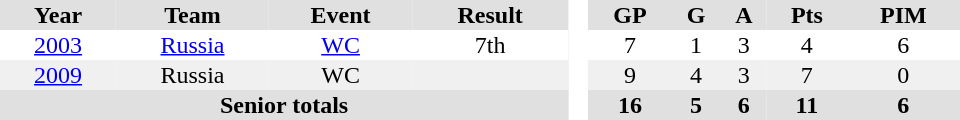<table border="0" cellpadding="1" cellspacing="0" style="text-align:center; width:40em">
<tr ALIGN="center" bgcolor="#e0e0e0">
<th>Year</th>
<th>Team</th>
<th>Event</th>
<th>Result</th>
<th rowspan="99" bgcolor="#ffffff"> </th>
<th>GP</th>
<th>G</th>
<th>A</th>
<th>Pts</th>
<th>PIM</th>
</tr>
<tr>
<td><a href='#'>2003</a></td>
<td><a href='#'>Russia</a></td>
<td><a href='#'>WC</a></td>
<td>7th</td>
<td>7</td>
<td>1</td>
<td>3</td>
<td>4</td>
<td>6</td>
</tr>
<tr bgcolor="#f0f0f0">
<td><a href='#'>2009</a></td>
<td>Russia</td>
<td>WC</td>
<td></td>
<td>9</td>
<td>4</td>
<td>3</td>
<td>7</td>
<td>0</td>
</tr>
<tr bgcolor="#e0e0e0">
<th colspan=4>Senior totals</th>
<th>16</th>
<th>5</th>
<th>6</th>
<th>11</th>
<th>6</th>
</tr>
</table>
